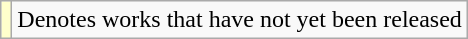<table class="wikitable">
<tr>
<td style="background:#FFFFCC;"></td>
<td>Denotes works that have not yet been released</td>
</tr>
</table>
